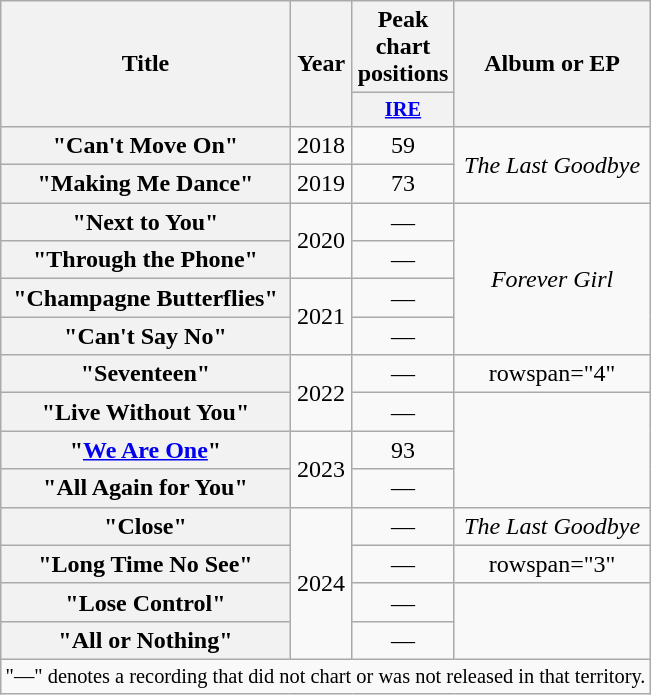<table class="wikitable plainrowheaders" style="text-align:center;">
<tr>
<th scope="col" rowspan="2">Title</th>
<th scope="col" rowspan="2">Year</th>
<th scope="col" colspan="1">Peak chart positions</th>
<th scope="col" rowspan="2">Album or EP</th>
</tr>
<tr>
<th scope="col" style="width:2.5em;font-size:85%;"><a href='#'>IRE</a><br></th>
</tr>
<tr>
<th scope="row">"Can't Move On"</th>
<td>2018</td>
<td>59</td>
<td rowspan="2"><em>The Last Goodbye</em></td>
</tr>
<tr>
<th scope="row">"Making Me Dance"</th>
<td>2019</td>
<td>73</td>
</tr>
<tr>
<th scope="row">"Next to You"</th>
<td rowspan="2">2020</td>
<td>—</td>
<td rowspan="4"><em>Forever Girl</em></td>
</tr>
<tr>
<th scope="row">"Through the Phone"</th>
<td>—</td>
</tr>
<tr>
<th scope="row">"Champagne Butterflies"</th>
<td rowspan="2">2021</td>
<td>—</td>
</tr>
<tr>
<th scope="row">"Can't Say No"</th>
<td>—</td>
</tr>
<tr>
<th scope="row">"Seventeen"</th>
<td rowspan="2">2022</td>
<td>—</td>
<td>rowspan="4" </td>
</tr>
<tr>
<th scope="row">"Live Without You"</th>
<td>—</td>
</tr>
<tr>
<th scope="row">"<a href='#'>We Are One</a>"</th>
<td rowspan="2">2023</td>
<td>93</td>
</tr>
<tr>
<th scope="row">"All Again for You"</th>
<td>—</td>
</tr>
<tr>
<th scope="row">"Close"</th>
<td rowspan="4">2024</td>
<td>—</td>
<td><em>The Last Goodbye</em></td>
</tr>
<tr>
<th scope="row">"Long Time No See"</th>
<td>—</td>
<td>rowspan="3" </td>
</tr>
<tr>
<th scope="row">"Lose Control"</th>
<td>—</td>
</tr>
<tr>
<th scope="row">"All or Nothing"</th>
<td>—</td>
</tr>
<tr>
<td colspan="4" style="font-size:85%">"—" denotes a recording that did not chart or was not released in that territory.</td>
</tr>
</table>
